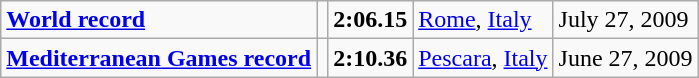<table class="wikitable">
<tr>
<td><strong><a href='#'>World record</a></strong></td>
<td></td>
<td><strong>2:06.15</strong></td>
<td><a href='#'>Rome</a>, <a href='#'>Italy</a></td>
<td>July 27, 2009</td>
</tr>
<tr>
<td><strong><a href='#'>Mediterranean Games record</a></strong></td>
<td></td>
<td><strong>2:10.36</strong></td>
<td><a href='#'>Pescara</a>, <a href='#'>Italy</a></td>
<td>June 27, 2009</td>
</tr>
</table>
